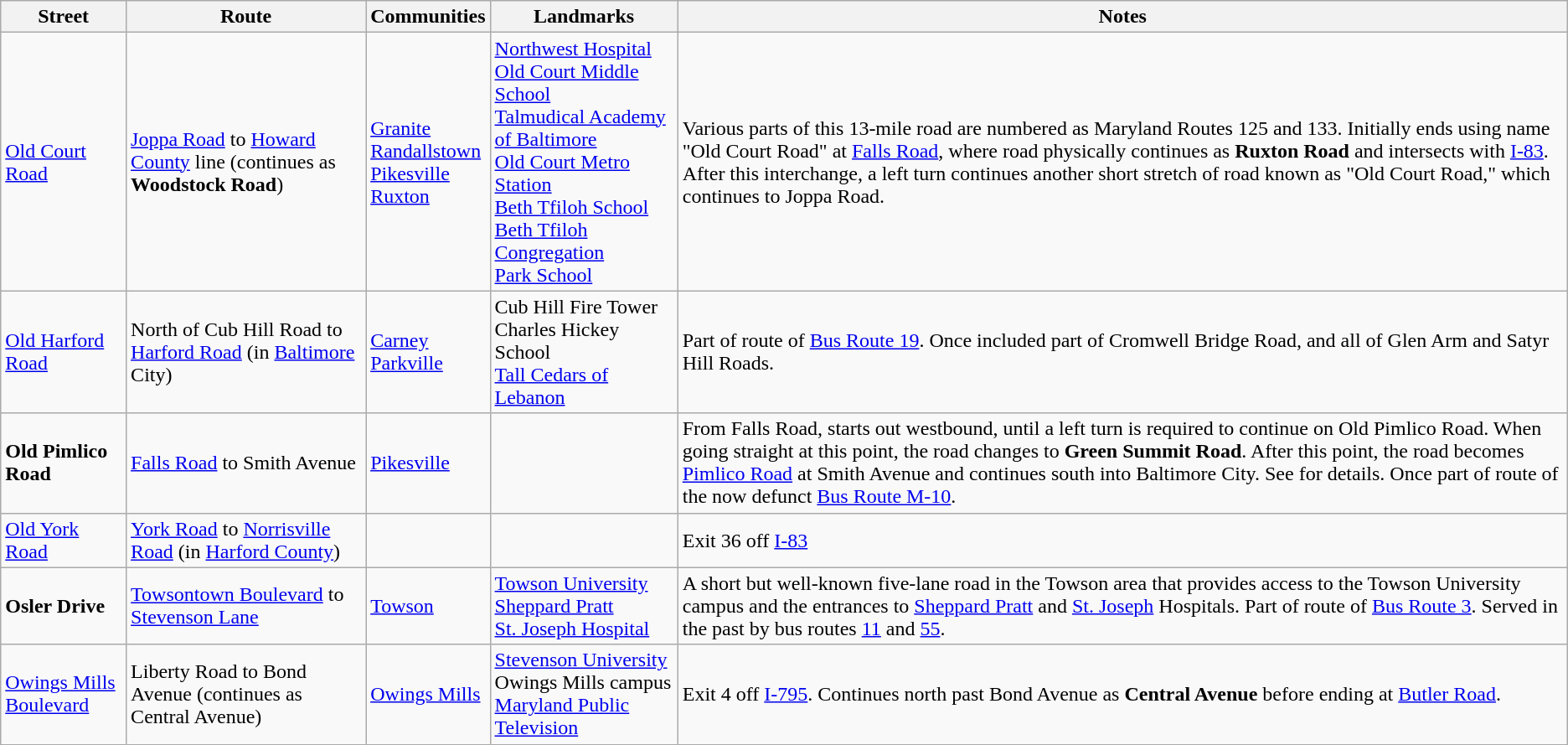<table class="wikitable">
<tr>
<th>Street</th>
<th>Route</th>
<th>Communities</th>
<th>Landmarks</th>
<th>Notes</th>
</tr>
<tr>
<td><a href='#'>Old Court Road</a></td>
<td><a href='#'>Joppa Road</a> to <a href='#'>Howard County</a> line (continues as <strong>Woodstock Road</strong>)</td>
<td><a href='#'>Granite</a><br><a href='#'>Randallstown</a><br><a href='#'>Pikesville</a><br><a href='#'>Ruxton</a></td>
<td><a href='#'>Northwest Hospital</a><br><a href='#'>Old Court Middle School</a><br><a href='#'>Talmudical Academy of Baltimore</a><br><a href='#'>Old Court Metro Station</a><br><a href='#'>Beth Tfiloh School</a><br><a href='#'>Beth Tfiloh Congregation</a><br><a href='#'>Park School</a></td>
<td>Various parts of this 13-mile road are numbered as Maryland Routes 125 and 133. Initially ends using name "Old Court Road" at <a href='#'>Falls Road</a>, where road physically continues as <strong>Ruxton Road</strong> and intersects with <a href='#'>I-83</a>. After this interchange, a left turn continues another short stretch of road known as "Old Court Road," which continues to Joppa Road.</td>
</tr>
<tr>
<td><a href='#'>Old Harford Road</a></td>
<td>North of Cub Hill Road to <a href='#'>Harford Road</a> (in <a href='#'>Baltimore</a> City)</td>
<td><a href='#'>Carney</a><br><a href='#'>Parkville</a></td>
<td>Cub Hill Fire Tower <br>Charles Hickey School<br><a href='#'>Tall Cedars of Lebanon</a></td>
<td>Part of route of <a href='#'>Bus Route 19</a>. Once included part of Cromwell Bridge Road, and all of Glen Arm and Satyr Hill Roads.</td>
</tr>
<tr>
<td><strong>Old Pimlico Road</strong></td>
<td><a href='#'>Falls Road</a> to Smith Avenue</td>
<td><a href='#'>Pikesville</a></td>
<td></td>
<td>From Falls Road, starts out westbound, until a left turn is required to continue on Old Pimlico Road. When going straight at this point, the road changes to <strong>Green Summit Road</strong>. After this point, the road becomes <a href='#'>Pimlico Road</a> at Smith Avenue and continues south into Baltimore City. See  for details. Once part of route of the now defunct <a href='#'>Bus Route M-10</a>.</td>
</tr>
<tr>
<td><a href='#'>Old York Road</a></td>
<td><a href='#'>York Road</a> to <a href='#'>Norrisville Road</a> (in <a href='#'>Harford County</a>)</td>
<td></td>
<td></td>
<td>Exit 36 off <a href='#'>I-83</a></td>
</tr>
<tr>
<td><strong>Osler Drive</strong></td>
<td><a href='#'>Towsontown Boulevard</a> to <a href='#'>Stevenson Lane</a></td>
<td><a href='#'>Towson</a></td>
<td><a href='#'>Towson University</a><br><a href='#'>Sheppard Pratt</a><br><a href='#'>St. Joseph Hospital</a></td>
<td>A short but well-known five-lane road in the Towson area that provides access to the Towson University campus and the entrances to <a href='#'>Sheppard Pratt</a> and <a href='#'>St. Joseph</a> Hospitals. Part of route of <a href='#'>Bus Route 3</a>. Served in the past by bus routes <a href='#'>11</a> and <a href='#'>55</a>.</td>
</tr>
<tr>
<td><a href='#'>Owings Mills Boulevard</a></td>
<td>Liberty Road to Bond Avenue (continues as Central Avenue)</td>
<td><a href='#'>Owings Mills</a></td>
<td><a href='#'>Stevenson University</a> Owings Mills campus<br><a href='#'>Maryland Public Television</a></td>
<td>Exit 4 off <a href='#'>I-795</a>. Continues north past Bond Avenue as <strong>Central Avenue</strong> before ending at <a href='#'>Butler Road</a>.</td>
</tr>
</table>
